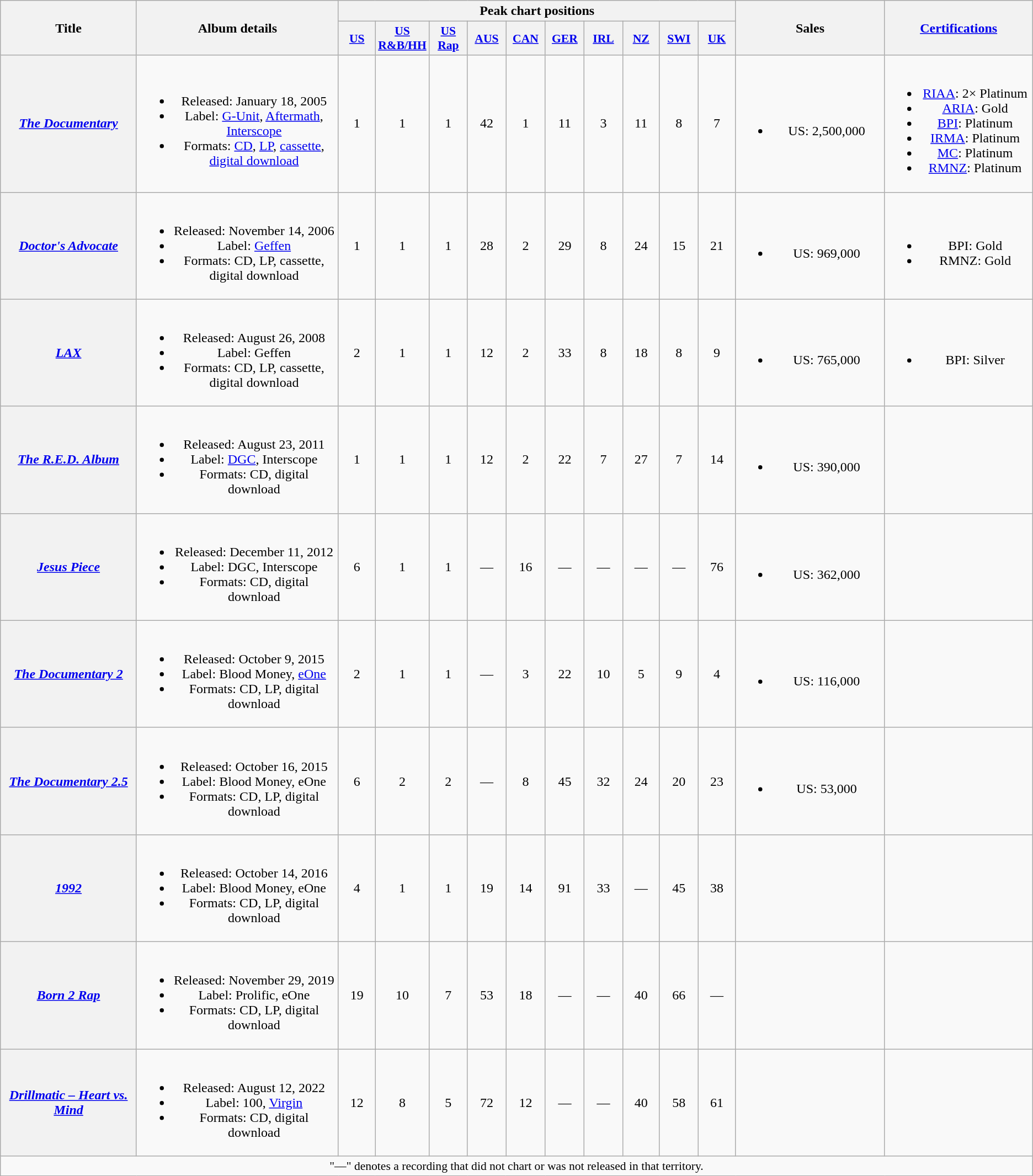<table class="wikitable plainrowheaders" style="text-align:center;">
<tr>
<th scope="col" rowspan="2" style="width:11em;">Title</th>
<th scope="col" rowspan="2" style="width:16em;">Album details</th>
<th scope="col" colspan="10">Peak chart positions</th>
<th scope="col" rowspan="2" style="width:12em;">Sales</th>
<th scope="col" rowspan="2" style="width:12em;"><a href='#'>Certifications</a></th>
</tr>
<tr>
<th scope="col" style="width:3em;font-size:90%;"><a href='#'>US</a><br></th>
<th scope="col" style="width:3em;font-size:90%;"><a href='#'>US<br>R&B/HH</a><br></th>
<th scope="col" style="width:3em;font-size:90%;"><a href='#'>US<br>Rap</a><br></th>
<th scope="col" style="width:3em;font-size:90%;"><a href='#'>AUS</a><br></th>
<th scope="col" style="width:3em;font-size:90%;"><a href='#'>CAN</a><br></th>
<th scope="col" style="width:3em;font-size:90%;"><a href='#'>GER</a><br></th>
<th scope="col" style="width:3em;font-size:90%;"><a href='#'>IRL</a><br></th>
<th scope="col" style="width:3em;font-size:90%;"><a href='#'>NZ</a><br></th>
<th scope="col" style="width:3em;font-size:90%;"><a href='#'>SWI</a><br></th>
<th scope="col" style="width:3em;font-size:90%;"><a href='#'>UK</a><br></th>
</tr>
<tr>
<th scope="row"><em><a href='#'>The Documentary</a></em></th>
<td><br><ul><li>Released: January 18, 2005</li><li>Label: <a href='#'>G-Unit</a>, <a href='#'>Aftermath</a>, <a href='#'>Interscope</a></li><li>Formats: <a href='#'>CD</a>, <a href='#'>LP</a>, <a href='#'>cassette</a>, <a href='#'>digital download</a></li></ul></td>
<td>1</td>
<td>1</td>
<td>1</td>
<td>42</td>
<td>1</td>
<td>11</td>
<td>3</td>
<td>11</td>
<td>8</td>
<td>7</td>
<td><br><ul><li>US: 2,500,000</li></ul></td>
<td><br><ul><li><a href='#'>RIAA</a>: 2× Platinum</li><li><a href='#'>ARIA</a>: Gold</li><li><a href='#'>BPI</a>: Platinum</li><li><a href='#'>IRMA</a>: Platinum</li><li><a href='#'>MC</a>: Platinum</li><li><a href='#'>RMNZ</a>: Platinum</li></ul></td>
</tr>
<tr>
<th scope="row"><em><a href='#'>Doctor's Advocate</a></em></th>
<td><br><ul><li>Released: November 14, 2006</li><li>Label: <a href='#'>Geffen</a></li><li>Formats: CD, LP, cassette, digital download</li></ul></td>
<td>1</td>
<td>1</td>
<td>1</td>
<td>28</td>
<td>2</td>
<td>29</td>
<td>8</td>
<td>24</td>
<td>15</td>
<td>21</td>
<td><br><ul><li>US: 969,000</li></ul></td>
<td><br><ul><li>BPI: Gold</li><li>RMNZ: Gold</li></ul></td>
</tr>
<tr>
<th scope="row"><em><a href='#'>LAX</a></em></th>
<td><br><ul><li>Released: August 26, 2008</li><li>Label: Geffen</li><li>Formats: CD, LP, cassette, digital download</li></ul></td>
<td>2</td>
<td>1</td>
<td>1</td>
<td>12</td>
<td>2</td>
<td>33</td>
<td>8</td>
<td>18</td>
<td>8</td>
<td>9</td>
<td><br><ul><li>US: 765,000</li></ul></td>
<td><br><ul><li>BPI: Silver</li></ul></td>
</tr>
<tr>
<th scope="row"><em><a href='#'>The R.E.D. Album</a></em></th>
<td><br><ul><li>Released: August 23, 2011</li><li>Label: <a href='#'>DGC</a>, Interscope</li><li>Formats: CD, digital download</li></ul></td>
<td>1</td>
<td>1</td>
<td>1</td>
<td>12</td>
<td>2</td>
<td>22</td>
<td>7</td>
<td>27</td>
<td>7</td>
<td>14</td>
<td><br><ul><li>US: 390,000</li></ul></td>
<td></td>
</tr>
<tr>
<th scope="row"><em><a href='#'>Jesus Piece</a></em></th>
<td><br><ul><li>Released: December 11, 2012</li><li>Label: DGC, Interscope</li><li>Formats: CD, digital download</li></ul></td>
<td>6</td>
<td>1</td>
<td>1</td>
<td>—</td>
<td>16</td>
<td>—</td>
<td>—</td>
<td>—</td>
<td>—</td>
<td>76</td>
<td><br><ul><li>US: 362,000</li></ul></td>
<td></td>
</tr>
<tr>
<th scope="row"><em><a href='#'>The Documentary 2</a></em></th>
<td><br><ul><li>Released: October 9, 2015</li><li>Label: Blood Money, <a href='#'>eOne</a></li><li>Formats: CD, LP, digital download</li></ul></td>
<td>2</td>
<td>1</td>
<td>1</td>
<td>—</td>
<td>3</td>
<td>22</td>
<td>10</td>
<td>5</td>
<td>9</td>
<td>4</td>
<td><br><ul><li>US: 116,000</li></ul></td>
<td></td>
</tr>
<tr>
<th scope="row"><em><a href='#'>The Documentary 2.5</a></em></th>
<td><br><ul><li>Released: October 16, 2015</li><li>Label: Blood Money, eOne</li><li>Formats: CD, LP, digital download</li></ul></td>
<td>6</td>
<td>2</td>
<td>2</td>
<td>—</td>
<td>8</td>
<td>45</td>
<td>32</td>
<td>24</td>
<td>20</td>
<td>23</td>
<td><br><ul><li>US: 53,000</li></ul></td>
<td></td>
</tr>
<tr>
<th scope="row"><em><a href='#'>1992</a></em></th>
<td><br><ul><li>Released: October 14, 2016</li><li>Label: Blood Money, eOne</li><li>Formats: CD, LP, digital download</li></ul></td>
<td>4</td>
<td>1</td>
<td>1</td>
<td>19</td>
<td>14</td>
<td>91</td>
<td>33<br></td>
<td>—</td>
<td>45</td>
<td>38</td>
<td></td>
<td></td>
</tr>
<tr>
<th scope="row"><em><a href='#'>Born 2 Rap</a></em></th>
<td><br><ul><li>Released: November 29, 2019</li><li>Label: Prolific, eOne</li><li>Formats: CD, LP, digital download</li></ul></td>
<td>19</td>
<td>10</td>
<td>7</td>
<td>53</td>
<td>18</td>
<td>—</td>
<td>—</td>
<td>40<br></td>
<td>66</td>
<td>—</td>
<td></td>
<td></td>
</tr>
<tr>
<th scope="row"><em><a href='#'>Drillmatic – Heart vs. Mind</a></em></th>
<td><br><ul><li>Released: August 12, 2022</li><li>Label: 100, <a href='#'>Virgin</a></li><li>Formats: CD, digital download</li></ul></td>
<td>12</td>
<td>8</td>
<td>5</td>
<td>72</td>
<td>12</td>
<td>—</td>
<td>—</td>
<td>40</td>
<td>58</td>
<td>61</td>
<td></td>
<td></td>
</tr>
<tr>
<td colspan="14" style="font-size:90%">"—" denotes a recording that did not chart or was not released in that territory.</td>
</tr>
</table>
